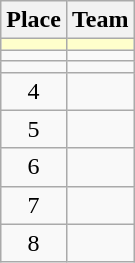<table class="wikitable">
<tr>
<th>Place</th>
<th>Team</th>
</tr>
<tr bgcolor=#ffffcc>
<td align=center></td>
<td></td>
</tr>
<tr>
<td align=center></td>
<td></td>
</tr>
<tr>
<td align=center></td>
<td></td>
</tr>
<tr>
<td align=center>4</td>
<td></td>
</tr>
<tr>
<td align=center>5</td>
<td></td>
</tr>
<tr>
<td align=center>6</td>
<td></td>
</tr>
<tr>
<td align=center>7</td>
<td></td>
</tr>
<tr>
<td align=center>8</td>
<td></td>
</tr>
</table>
